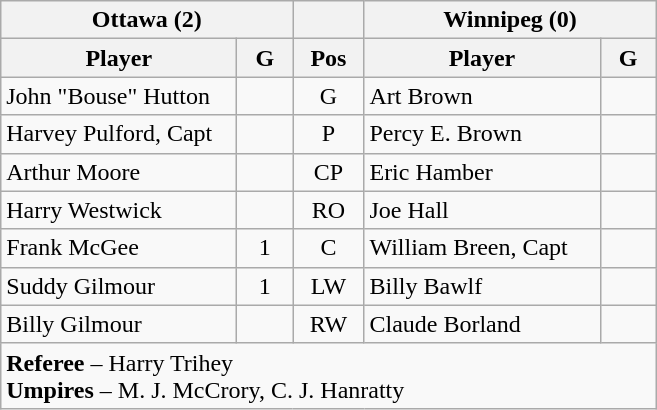<table class="wikitable">
<tr>
<th colspan="2">Ottawa (2)</th>
<th></th>
<th colspan="2">Winnipeg (0)</th>
</tr>
<tr>
<th width="150">Player</th>
<th width="30">G</th>
<th width="40">Pos</th>
<th width="150">Player</th>
<th width="30">G</th>
</tr>
<tr align="center">
<td align="left">John "Bouse" Hutton</td>
<td></td>
<td align="center">G</td>
<td align="left">Art Brown</td>
<td></td>
</tr>
<tr align="center">
<td align="left">Harvey Pulford, Capt</td>
<td></td>
<td align="center">P</td>
<td align="left">Percy E. Brown</td>
<td></td>
</tr>
<tr align="center">
<td align="left">Arthur Moore</td>
<td></td>
<td align="center">CP</td>
<td align="left">Eric Hamber</td>
<td></td>
</tr>
<tr align="center">
<td align="left">Harry Westwick</td>
<td></td>
<td align="center">RO</td>
<td align="left">Joe Hall</td>
<td></td>
</tr>
<tr align="center">
<td align="left">Frank McGee</td>
<td>1</td>
<td align="center">C</td>
<td align="left">William Breen, Capt</td>
<td></td>
</tr>
<tr align="center">
<td align="left">Suddy Gilmour</td>
<td>1</td>
<td align="center">LW</td>
<td align="left">Billy Bawlf</td>
<td></td>
</tr>
<tr align="center">
<td align="left">Billy Gilmour</td>
<td></td>
<td>RW</td>
<td align="left">Claude Borland</td>
<td></td>
</tr>
<tr>
<td colspan="5"><strong>Referee</strong> – Harry Trihey<br><strong>Umpires</strong> – M. J. McCrory, C. J. Hanratty</td>
</tr>
</table>
